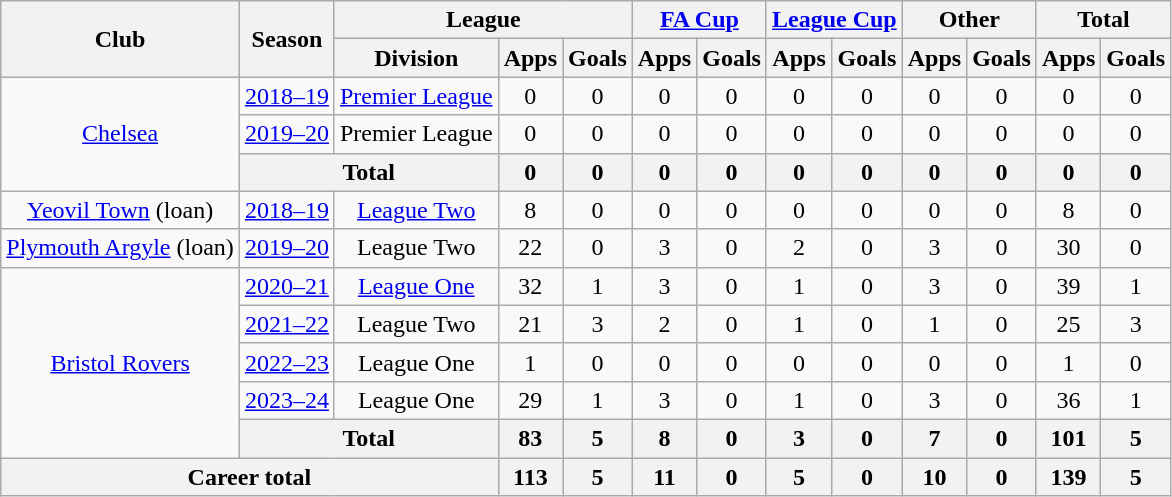<table class=wikitable style="text-align: center">
<tr>
<th rowspan=2>Club</th>
<th rowspan=2>Season</th>
<th colspan=3>League</th>
<th colspan=2><a href='#'>FA Cup</a></th>
<th colspan=2><a href='#'>League Cup</a></th>
<th colspan=2>Other</th>
<th colspan=2>Total</th>
</tr>
<tr>
<th>Division</th>
<th>Apps</th>
<th>Goals</th>
<th>Apps</th>
<th>Goals</th>
<th>Apps</th>
<th>Goals</th>
<th>Apps</th>
<th>Goals</th>
<th>Apps</th>
<th>Goals</th>
</tr>
<tr>
<td rowspan="3"><a href='#'>Chelsea</a></td>
<td><a href='#'>2018–19</a></td>
<td><a href='#'>Premier League</a></td>
<td>0</td>
<td>0</td>
<td>0</td>
<td>0</td>
<td>0</td>
<td>0</td>
<td>0</td>
<td>0</td>
<td>0</td>
<td>0</td>
</tr>
<tr>
<td><a href='#'>2019–20</a></td>
<td>Premier League</td>
<td>0</td>
<td>0</td>
<td>0</td>
<td>0</td>
<td>0</td>
<td>0</td>
<td>0</td>
<td>0</td>
<td>0</td>
<td>0</td>
</tr>
<tr>
<th colspan=2>Total</th>
<th>0</th>
<th>0</th>
<th>0</th>
<th>0</th>
<th>0</th>
<th>0</th>
<th>0</th>
<th>0</th>
<th>0</th>
<th>0</th>
</tr>
<tr>
<td><a href='#'>Yeovil Town</a> (loan)</td>
<td><a href='#'>2018–19</a></td>
<td><a href='#'>League Two</a></td>
<td>8</td>
<td>0</td>
<td>0</td>
<td>0</td>
<td>0</td>
<td>0</td>
<td>0</td>
<td>0</td>
<td>8</td>
<td>0</td>
</tr>
<tr>
<td><a href='#'>Plymouth Argyle</a> (loan)</td>
<td><a href='#'>2019–20</a></td>
<td>League Two</td>
<td>22</td>
<td>0</td>
<td>3</td>
<td>0</td>
<td>2</td>
<td>0</td>
<td>3</td>
<td>0</td>
<td>30</td>
<td>0</td>
</tr>
<tr>
<td rowspan="5"><a href='#'>Bristol Rovers</a></td>
<td><a href='#'>2020–21</a></td>
<td><a href='#'>League One</a></td>
<td>32</td>
<td>1</td>
<td>3</td>
<td>0</td>
<td>1</td>
<td>0</td>
<td>3</td>
<td>0</td>
<td>39</td>
<td>1</td>
</tr>
<tr>
<td><a href='#'>2021–22</a></td>
<td>League Two</td>
<td>21</td>
<td>3</td>
<td>2</td>
<td>0</td>
<td>1</td>
<td>0</td>
<td>1</td>
<td>0</td>
<td>25</td>
<td>3</td>
</tr>
<tr>
<td><a href='#'>2022–23</a></td>
<td>League One</td>
<td>1</td>
<td>0</td>
<td>0</td>
<td>0</td>
<td>0</td>
<td>0</td>
<td>0</td>
<td>0</td>
<td>1</td>
<td>0</td>
</tr>
<tr>
<td><a href='#'>2023–24</a></td>
<td>League One</td>
<td>29</td>
<td>1</td>
<td>3</td>
<td>0</td>
<td>1</td>
<td>0</td>
<td>3</td>
<td>0</td>
<td>36</td>
<td>1</td>
</tr>
<tr>
<th colspan=2>Total</th>
<th>83</th>
<th>5</th>
<th>8</th>
<th>0</th>
<th>3</th>
<th>0</th>
<th>7</th>
<th>0</th>
<th>101</th>
<th>5</th>
</tr>
<tr>
<th colspan=3>Career total</th>
<th>113</th>
<th>5</th>
<th>11</th>
<th>0</th>
<th>5</th>
<th>0</th>
<th>10</th>
<th>0</th>
<th>139</th>
<th>5</th>
</tr>
</table>
